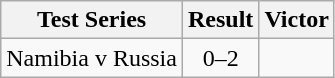<table class="wikitable">
<tr>
<th align=left>Test Series </th>
<th>Result</th>
<th align=left>Victor </th>
</tr>
<tr>
<td>Namibia v Russia</td>
<td align=center>0–2</td>
<td></td>
</tr>
</table>
